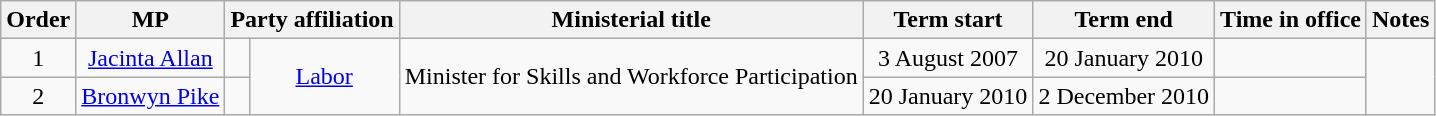<table class="wikitable" style="text-align:center">
<tr>
<th>Order</th>
<th>MP</th>
<th colspan="2">Party affiliation</th>
<th>Ministerial title</th>
<th>Term start</th>
<th>Term end</th>
<th>Time in office</th>
<th>Notes</th>
</tr>
<tr>
<td>1</td>
<td><a href='#'>Jacinta Allan</a> </td>
<td></td>
<td rowspan="2"><a href='#'>Labor</a></td>
<td rowspan="2">Minister for Skills and Workforce Participation</td>
<td>3 August 2007</td>
<td>20 January 2010</td>
<td></td>
<td rowspan="2"></td>
</tr>
<tr>
<td>2</td>
<td><a href='#'>Bronwyn Pike</a> </td>
<td></td>
<td>20 January 2010</td>
<td>2 December 2010</td>
<td></td>
</tr>
</table>
